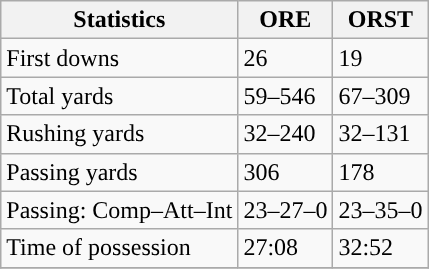<table class="wikitable" style="float: left;">
<tr>
<th>Statistics</th>
<th>ORE</th>
<th>ORST</th>
</tr>
<tr>
<td>First downs</td>
<td>26</td>
<td>19</td>
</tr>
<tr>
<td>Total yards</td>
<td>59–546</td>
<td>67–309</td>
</tr>
<tr>
<td>Rushing yards</td>
<td>32–240</td>
<td>32–131</td>
</tr>
<tr>
<td>Passing yards</td>
<td>306</td>
<td>178</td>
</tr>
<tr>
<td>Passing: Comp–Att–Int</td>
<td>23–27–0</td>
<td>23–35–0</td>
</tr>
<tr>
<td>Time of possession</td>
<td>27:08</td>
<td>32:52</td>
</tr>
<tr>
</tr>
</table>
